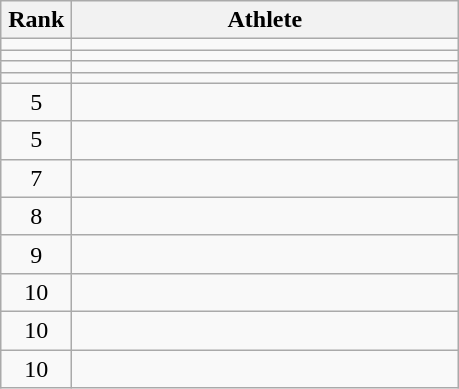<table class="wikitable" style="text-align: center;">
<tr>
<th width=40>Rank</th>
<th width=250>Athlete</th>
</tr>
<tr>
<td></td>
<td align=left></td>
</tr>
<tr>
<td></td>
<td align=left></td>
</tr>
<tr>
<td></td>
<td align=left></td>
</tr>
<tr>
<td></td>
<td align=left></td>
</tr>
<tr>
<td>5</td>
<td align=left></td>
</tr>
<tr>
<td>5</td>
<td align=left></td>
</tr>
<tr>
<td>7</td>
<td align=left></td>
</tr>
<tr>
<td>8</td>
<td align=left></td>
</tr>
<tr>
<td>9</td>
<td align=left></td>
</tr>
<tr>
<td>10</td>
<td align=left></td>
</tr>
<tr>
<td>10</td>
<td align=left></td>
</tr>
<tr>
<td>10</td>
<td align=left></td>
</tr>
</table>
